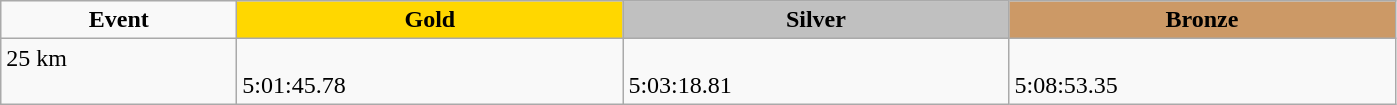<table class="wikitable" style="text-align:left">
<tr align="center">
<td width=150><strong>Event</strong></td>
<td width=250 bgcolor=gold><strong>Gold</strong></td>
<td width=250 bgcolor=silver><strong>Silver</strong></td>
<td width=250 bgcolor=CC9966><strong>Bronze</strong></td>
</tr>
<tr valign="top">
<td>25 km<br><div></div></td>
<td><br> 5:01:45.78</td>
<td><br> 5:03:18.81</td>
<td><br> 5:08:53.35</td>
</tr>
</table>
